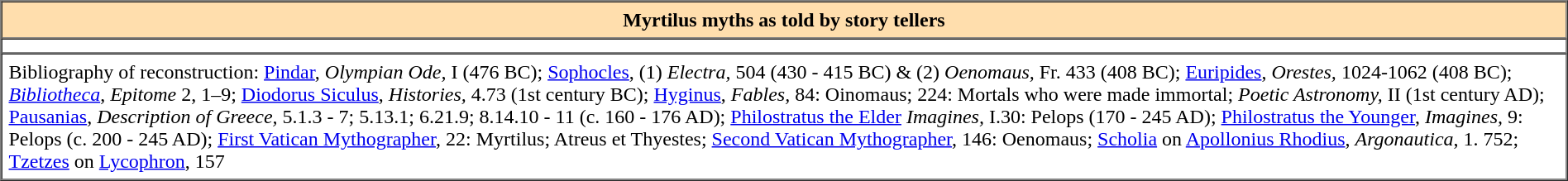<table border="1" cellpadding="5" cellspacing="0">
<tr>
<th style="background:#ffdead;">Myrtilus myths as told by story tellers</th>
</tr>
<tr>
<td></td>
</tr>
<tr>
<td>Bibliography of reconstruction: <a href='#'>Pindar</a>, <em>Olympian Ode,</em> I (476 BC); <a href='#'>Sophocles</a>, (1) <em>Electra,</em> 504 (430 - 415 BC) & (2) <em>Oenomaus,</em> Fr. 433 (408 BC); <a href='#'>Euripides</a>, <em>Orestes,</em> 1024-1062 (408 BC); <em><a href='#'>Bibliotheca</a></em>, <em>Epitome</em> 2, 1–9; <a href='#'>Diodorus Siculus</a>, <em>Histories,</em> 4.73 (1st century BC); <a href='#'>Hyginus</a>, <em>Fables,</em> 84: Oinomaus; 224: Mortals who were made immortal; <em>Poetic Astronomy,</em> II (1st century AD); <a href='#'>Pausanias</a>, <em>Description of Greece,</em> 5.1.3 - 7; 5.13.1; 6.21.9; 8.14.10 - 11 (c. 160 - 176 AD); <a href='#'>Philostratus the Elder</a> <em>Imagines,</em> I.30: Pelops (170 - 245 AD); <a href='#'>Philostratus the Younger</a>, <em>Imagines,</em> 9: Pelops (c. 200 - 245 AD); <a href='#'>First Vatican Mythographer</a>, 22: Myrtilus; Atreus et Thyestes; <a href='#'>Second Vatican Mythographer</a>, 146: Oenomaus; <a href='#'>Scholia</a> on <a href='#'>Apollonius Rhodius</a>, <em>Argonautica</em>, 1. 752; <a href='#'>Tzetzes</a> on <a href='#'>Lycophron</a>, 157</td>
</tr>
<tr>
</tr>
</table>
